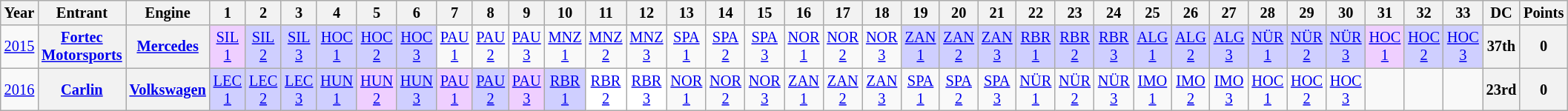<table class="wikitable" style="text-align:center; font-size:85%">
<tr>
<th>Year</th>
<th>Entrant</th>
<th>Engine</th>
<th>1</th>
<th>2</th>
<th>3</th>
<th>4</th>
<th>5</th>
<th>6</th>
<th>7</th>
<th>8</th>
<th>9</th>
<th>10</th>
<th>11</th>
<th>12</th>
<th>13</th>
<th>14</th>
<th>15</th>
<th>16</th>
<th>17</th>
<th>18</th>
<th>19</th>
<th>20</th>
<th>21</th>
<th>22</th>
<th>23</th>
<th>24</th>
<th>25</th>
<th>26</th>
<th>27</th>
<th>28</th>
<th>29</th>
<th>30</th>
<th>31</th>
<th>32</th>
<th>33</th>
<th>DC</th>
<th>Points</th>
</tr>
<tr>
<td><a href='#'>2015</a></td>
<th><a href='#'>Fortec Motorsports</a></th>
<th><a href='#'>Mercedes</a></th>
<td style="background:#EFCFFF;"><a href='#'>SIL<br>1</a><br></td>
<td style="background:#CFCFFF;"><a href='#'>SIL<br>2</a><br></td>
<td style="background:#CFCFFF;"><a href='#'>SIL<br>3</a><br></td>
<td style="background:#CFCFFF;"><a href='#'>HOC<br>1</a><br></td>
<td style="background:#CFCFFF;"><a href='#'>HOC<br>2</a><br></td>
<td style="background:#CFCFFF;"><a href='#'>HOC<br>3</a><br></td>
<td style="background:#;"><a href='#'>PAU<br>1</a></td>
<td style="background:#;"><a href='#'>PAU<br>2</a></td>
<td style="background:#;"><a href='#'>PAU<br>3</a></td>
<td style="background:#;"><a href='#'>MNZ<br>1</a></td>
<td style="background:#;"><a href='#'>MNZ<br>2</a></td>
<td style="background:#;"><a href='#'>MNZ<br>3</a></td>
<td style="background:#;"><a href='#'>SPA<br>1</a></td>
<td style="background:#;"><a href='#'>SPA<br>2</a></td>
<td style="background:#;"><a href='#'>SPA<br>3</a></td>
<td style="background:#;"><a href='#'>NOR<br>1</a></td>
<td style="background:#;"><a href='#'>NOR<br>2</a></td>
<td style="background:#;"><a href='#'>NOR<br>3</a></td>
<td style="background:#CFCFFF;"><a href='#'>ZAN<br>1</a><br></td>
<td style="background:#CFCFFF;"><a href='#'>ZAN<br>2</a><br></td>
<td style="background:#CFCFFF;"><a href='#'>ZAN<br>3</a><br></td>
<td style="background:#CFCFFF;"><a href='#'>RBR<br>1</a><br></td>
<td style="background:#CFCFFF;"><a href='#'>RBR<br>2</a><br></td>
<td style="background:#CFCFFF;"><a href='#'>RBR<br>3</a><br></td>
<td style="background:#CFCFFF;"><a href='#'>ALG<br>1</a><br></td>
<td style="background:#CFCFFF;"><a href='#'>ALG<br>2</a><br></td>
<td style="background:#CFCFFF;"><a href='#'>ALG<br>3</a><br></td>
<td style="background:#CFCFFF;"><a href='#'>NÜR<br>1</a><br></td>
<td style="background:#CFCFFF;"><a href='#'>NÜR<br>2</a><br></td>
<td style="background:#CFCFFF;"><a href='#'>NÜR<br>3</a><br></td>
<td style="background:#EFCFFF;"><a href='#'>HOC<br>1</a><br></td>
<td style="background:#CFCFFF;"><a href='#'>HOC<br>2</a><br></td>
<td style="background:#CFCFFF;"><a href='#'>HOC<br>3</a><br></td>
<th>37th</th>
<th>0</th>
</tr>
<tr>
<td><a href='#'>2016</a></td>
<th><a href='#'>Carlin</a></th>
<th><a href='#'>Volkswagen</a></th>
<td style="background:#CFCFFF;"><a href='#'>LEC<br>1</a><br></td>
<td style="background:#CFCFFF;"><a href='#'>LEC<br>2</a><br></td>
<td style="background:#CFCFFF;"><a href='#'>LEC<br>3</a><br></td>
<td style="background:#CFCFFF;"><a href='#'>HUN<br>1</a><br></td>
<td style="background:#EFCFFF;"><a href='#'>HUN<br>2</a><br></td>
<td style="background:#CFCFFF;"><a href='#'>HUN<br>3</a><br></td>
<td style="background:#EFCFFF;"><a href='#'>PAU<br>1</a><br></td>
<td style="background:#CFCFFF;"><a href='#'>PAU<br>2</a><br></td>
<td style="background:#EFCFFF;"><a href='#'>PAU<br>3</a><br></td>
<td style="background:#CFCFFF;"><a href='#'>RBR<br>1</a><br></td>
<td style="background:#FFFFFF;"><a href='#'>RBR<br>2</a><br></td>
<td style="background:#FFFFFF;"><a href='#'>RBR<br>3</a><br></td>
<td style="background:#;"><a href='#'>NOR<br>1</a></td>
<td style="background:#;"><a href='#'>NOR<br>2</a></td>
<td style="background:#;"><a href='#'>NOR<br>3</a></td>
<td style="background:#;"><a href='#'>ZAN<br>1</a></td>
<td style="background:#;"><a href='#'>ZAN<br>2</a></td>
<td style="background:#;"><a href='#'>ZAN<br>3</a></td>
<td style="background:#;"><a href='#'>SPA<br>1</a></td>
<td style="background:#;"><a href='#'>SPA<br>2</a></td>
<td style="background:#;"><a href='#'>SPA<br>3</a></td>
<td><a href='#'>NÜR<br>1</a></td>
<td><a href='#'>NÜR<br>2</a></td>
<td><a href='#'>NÜR<br>3</a></td>
<td><a href='#'>IMO<br>1</a></td>
<td><a href='#'>IMO<br>2</a></td>
<td><a href='#'>IMO<br>3</a></td>
<td><a href='#'>HOC<br>1</a></td>
<td><a href='#'>HOC<br>2</a></td>
<td><a href='#'>HOC<br>3</a></td>
<td></td>
<td></td>
<td></td>
<th>23rd</th>
<th>0</th>
</tr>
</table>
